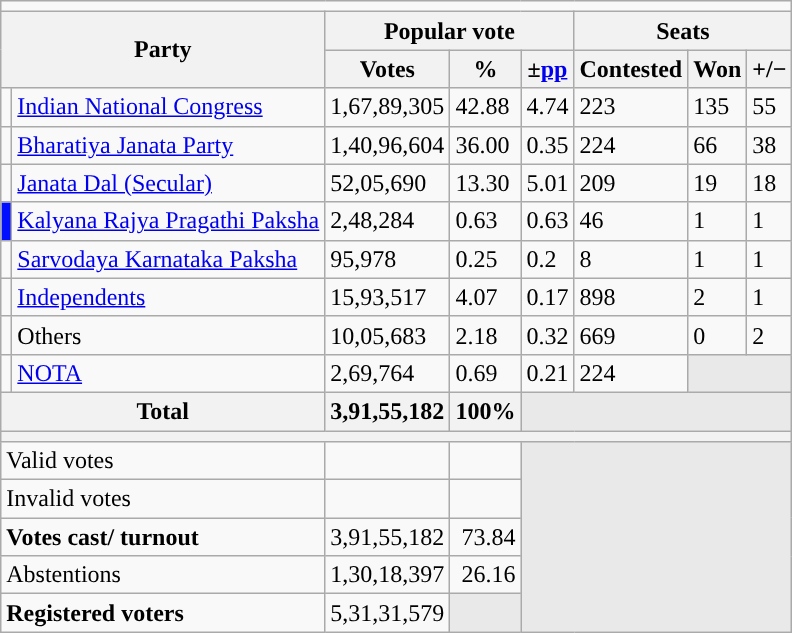<table class="wikitable">
<tr>
<td colspan="8" align="center"></td>
</tr>
<tr>
<th colspan="2" rowspan="2">Party</th>
<th colspan="3">Popular vote</th>
<th colspan="3">Seats</th>
</tr>
<tr>
<th>Votes</th>
<th>%</th>
<th>±<a href='#'>pp</a></th>
<th>Contested</th>
<th>Won</th>
<th><strong>+/−</strong></th>
</tr>
<tr>
<td></td>
<td><a href='#'>Indian National Congress</a></td>
<td>1,67,89,305</td>
<td>42.88</td>
<td>4.74</td>
<td>223</td>
<td>135</td>
<td>55</td>
</tr>
<tr>
<td></td>
<td><a href='#'>Bharatiya Janata Party</a></td>
<td>1,40,96,604</td>
<td>36.00</td>
<td>0.35</td>
<td>224</td>
<td>66</td>
<td>38</td>
</tr>
<tr>
<td></td>
<td><a href='#'>Janata Dal (Secular)</a></td>
<td>52,05,690</td>
<td>13.30</td>
<td> 5.01</td>
<td>209</td>
<td>19</td>
<td>18</td>
</tr>
<tr>
<td bgcolor=#000FFF></td>
<td><a href='#'>Kalyana Rajya Pragathi Paksha</a></td>
<td>2,48,284</td>
<td>0.63</td>
<td>0.63</td>
<td>46</td>
<td>1</td>
<td> 1</td>
</tr>
<tr>
<td></td>
<td><a href='#'>Sarvodaya Karnataka Paksha</a></td>
<td>95,978</td>
<td>0.25</td>
<td>0.2</td>
<td>8</td>
<td>1</td>
<td> 1</td>
</tr>
<tr>
<td></td>
<td><a href='#'>Independents</a></td>
<td>15,93,517</td>
<td>4.07</td>
<td>0.17</td>
<td>898</td>
<td>2</td>
<td>1</td>
</tr>
<tr>
<td></td>
<td>Others</td>
<td>10,05,683</td>
<td>2.18</td>
<td>0.32</td>
<td>669</td>
<td>0</td>
<td>2</td>
</tr>
<tr>
<td></td>
<td><a href='#'>NOTA</a></td>
<td>2,69,764</td>
<td>0.69</td>
<td>0.21</td>
<td>224</td>
<th colspan="3" style="background-color:#E9E9E9"></th>
</tr>
<tr>
<th colspan="2">Total</th>
<th>3,91,55,182</th>
<th>100%</th>
<th colspan="4" style="background-color:#E9E9E9"></th>
</tr>
<tr>
<th colspan="8"></th>
</tr>
<tr>
<td colspan="2" style="text-align:left;">Valid votes</td>
<td align="right"></td>
<td align="right"></td>
<th colspan="4" rowspan="5" style="background-color:#E9E9E9"></th>
</tr>
<tr>
<td colspan="2" style="text-align:left;">Invalid votes</td>
<td align="right"></td>
<td align="right"></td>
</tr>
<tr>
<td colspan="2" style="text-align:left;"><strong>Votes cast/ turnout</strong></td>
<td align="right">3,91,55,182</td>
<td align="right">73.84</td>
</tr>
<tr>
<td colspan="2" style="text-align:left;">Abstentions</td>
<td align="right">1,30,18,397</td>
<td align="right">26.16</td>
</tr>
<tr>
<td colspan="2" style="text-align:left;"><strong>Registered voters</strong></td>
<td align="right">5,31,31,579</td>
<td style="background-color:#E9E9E9"></td>
</tr>
</table>
